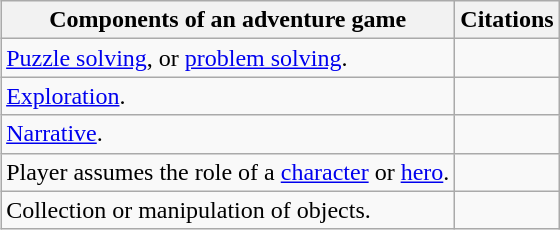<table class="wikitable" style="float:right;">
<tr>
<th>Components of an adventure game</th>
<th>Citations</th>
</tr>
<tr>
<td><a href='#'>Puzzle solving</a>, or <a href='#'>problem solving</a>.</td>
<td></td>
</tr>
<tr>
<td><a href='#'>Exploration</a>.</td>
<td></td>
</tr>
<tr>
<td><a href='#'>Narrative</a>.</td>
<td></td>
</tr>
<tr>
<td>Player assumes the role of a <a href='#'>character</a> or <a href='#'>hero</a>.</td>
<td></td>
</tr>
<tr>
<td>Collection or manipulation of objects.</td>
<td></td>
</tr>
</table>
